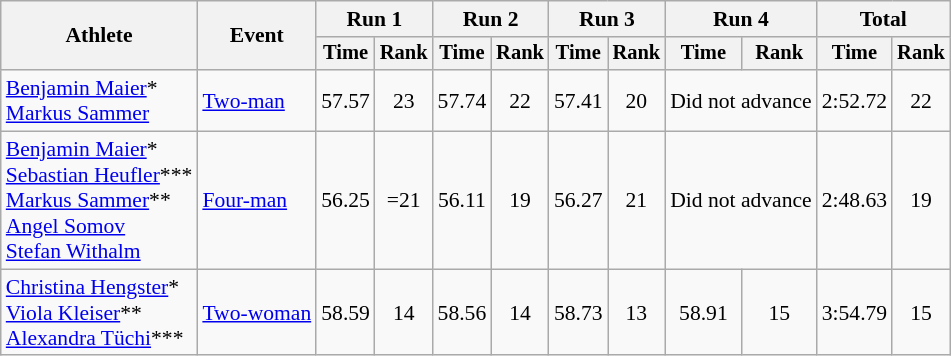<table class="wikitable" style="font-size:90%">
<tr>
<th rowspan="2">Athlete</th>
<th rowspan="2">Event</th>
<th colspan="2">Run 1</th>
<th colspan="2">Run 2</th>
<th colspan="2">Run 3</th>
<th colspan="2">Run 4</th>
<th colspan="2">Total</th>
</tr>
<tr style="font-size:95%">
<th>Time</th>
<th>Rank</th>
<th>Time</th>
<th>Rank</th>
<th>Time</th>
<th>Rank</th>
<th>Time</th>
<th>Rank</th>
<th>Time</th>
<th>Rank</th>
</tr>
<tr align=center>
<td align=left><a href='#'>Benjamin Maier</a>*<br><a href='#'>Markus Sammer</a></td>
<td align=left><a href='#'>Two-man</a></td>
<td>57.57</td>
<td>23</td>
<td>57.74</td>
<td>22</td>
<td>57.41</td>
<td>20</td>
<td colspan=2>Did not advance</td>
<td>2:52.72</td>
<td>22</td>
</tr>
<tr align=center>
<td align=left><a href='#'>Benjamin Maier</a>*<br><a href='#'>Sebastian Heufler</a>***<br><a href='#'>Markus Sammer</a>**<br><a href='#'>Angel Somov</a><br><a href='#'>Stefan Withalm</a></td>
<td align=left><a href='#'>Four-man</a></td>
<td>56.25</td>
<td>=21</td>
<td>56.11</td>
<td>19</td>
<td>56.27</td>
<td>21</td>
<td colspan=2>Did not advance</td>
<td>2:48.63</td>
<td>19</td>
</tr>
<tr align=center>
<td align=left><a href='#'>Christina Hengster</a>*<br><a href='#'>Viola Kleiser</a>**<br><a href='#'>Alexandra Tüchi</a>***</td>
<td align=left><a href='#'>Two-woman</a></td>
<td>58.59</td>
<td>14</td>
<td>58.56</td>
<td>14</td>
<td>58.73</td>
<td>13</td>
<td>58.91</td>
<td>15</td>
<td>3:54.79</td>
<td>15</td>
</tr>
</table>
